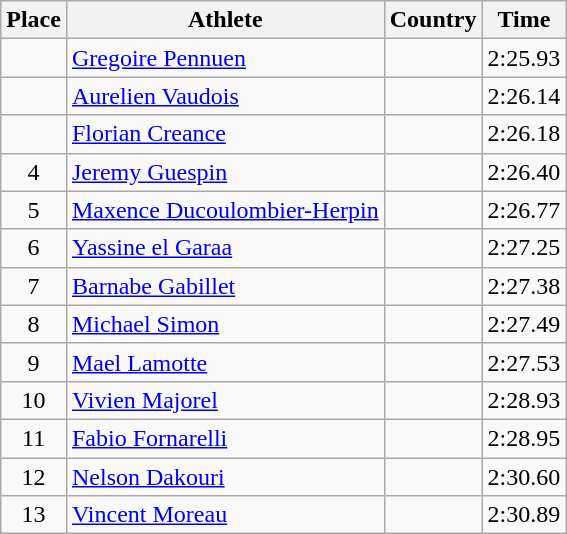<table class="wikitable">
<tr>
<th>Place</th>
<th>Athlete</th>
<th>Country</th>
<th>Time</th>
</tr>
<tr>
<td align=center></td>
<td><a href='#'>Gregoire Pennuen</a></td>
<td></td>
<td>2:25.93</td>
</tr>
<tr>
<td align=center></td>
<td><a href='#'>Aurelien Vaudois</a></td>
<td></td>
<td>2:26.14</td>
</tr>
<tr>
<td align=center></td>
<td><a href='#'>Florian Creance</a></td>
<td></td>
<td>2:26.18</td>
</tr>
<tr>
<td align=center>4</td>
<td><a href='#'>Jeremy Guespin</a></td>
<td></td>
<td>2:26.40</td>
</tr>
<tr>
<td align=center>5</td>
<td><a href='#'>Maxence Ducoulombier-Herpin</a></td>
<td></td>
<td>2:26.77</td>
</tr>
<tr>
<td align=center>6</td>
<td><a href='#'>Yassine el Garaa</a></td>
<td></td>
<td>2:27.25</td>
</tr>
<tr>
<td align=center>7</td>
<td><a href='#'>Barnabe Gabillet</a></td>
<td></td>
<td>2:27.38</td>
</tr>
<tr>
<td align=center>8</td>
<td><a href='#'>Michael Simon</a></td>
<td></td>
<td>2:27.49</td>
</tr>
<tr>
<td align=center>9</td>
<td><a href='#'>Mael Lamotte</a></td>
<td></td>
<td>2:27.53</td>
</tr>
<tr>
<td align=center>10</td>
<td><a href='#'>Vivien Majorel</a></td>
<td></td>
<td>2:28.93</td>
</tr>
<tr>
<td align=center>11</td>
<td><a href='#'>Fabio Fornarelli</a></td>
<td></td>
<td>2:28.95</td>
</tr>
<tr>
<td align=center>12</td>
<td><a href='#'>Nelson Dakouri</a></td>
<td></td>
<td>2:30.60</td>
</tr>
<tr>
<td align=center>13</td>
<td><a href='#'>Vincent Moreau</a></td>
<td></td>
<td>2:30.89</td>
</tr>
</table>
